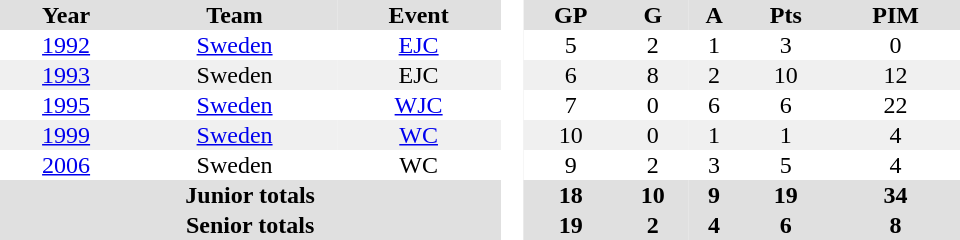<table border="0" cellpadding="1" cellspacing="0" style="text-align:center; width:40em">
<tr ALIGN="center" bgcolor="#e0e0e0">
<th>Year</th>
<th>Team</th>
<th>Event</th>
<th rowspan="99" bgcolor="#ffffff"> </th>
<th>GP</th>
<th>G</th>
<th>A</th>
<th>Pts</th>
<th>PIM</th>
</tr>
<tr>
<td><a href='#'>1992</a></td>
<td><a href='#'>Sweden</a></td>
<td><a href='#'>EJC</a></td>
<td>5</td>
<td>2</td>
<td>1</td>
<td>3</td>
<td>0</td>
</tr>
<tr bgcolor="#f0f0f0">
<td><a href='#'>1993</a></td>
<td>Sweden</td>
<td>EJC</td>
<td>6</td>
<td>8</td>
<td>2</td>
<td>10</td>
<td>12</td>
</tr>
<tr>
<td><a href='#'>1995</a></td>
<td><a href='#'>Sweden</a></td>
<td><a href='#'>WJC</a></td>
<td>7</td>
<td>0</td>
<td>6</td>
<td>6</td>
<td>22</td>
</tr>
<tr bgcolor="#f0f0f0">
<td><a href='#'>1999</a></td>
<td><a href='#'>Sweden</a></td>
<td><a href='#'>WC</a></td>
<td>10</td>
<td>0</td>
<td>1</td>
<td>1</td>
<td>4</td>
</tr>
<tr>
<td><a href='#'>2006</a></td>
<td>Sweden</td>
<td>WC</td>
<td>9</td>
<td>2</td>
<td>3</td>
<td>5</td>
<td>4</td>
</tr>
<tr bgcolor="#e0e0e0">
<th colspan="3">Junior totals</th>
<th>18</th>
<th>10</th>
<th>9</th>
<th>19</th>
<th>34</th>
</tr>
<tr bgcolor="#e0e0e0">
<th colspan="3">Senior totals</th>
<th>19</th>
<th>2</th>
<th>4</th>
<th>6</th>
<th>8</th>
</tr>
</table>
